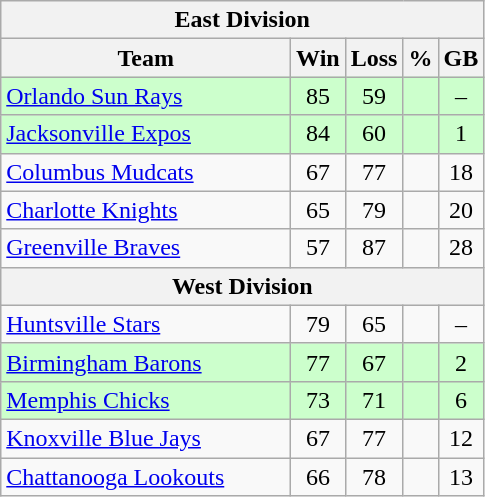<table class="wikitable">
<tr>
<th colspan="5">East Division</th>
</tr>
<tr>
<th width="60%">Team</th>
<th>Win</th>
<th>Loss</th>
<th>%</th>
<th>GB</th>
</tr>
<tr align=center bgcolor=ccffcc>
<td align=left><a href='#'>Orlando Sun Rays</a></td>
<td>85</td>
<td>59</td>
<td></td>
<td>–</td>
</tr>
<tr align=center bgcolor=ccffcc>
<td align=left><a href='#'>Jacksonville Expos</a></td>
<td>84</td>
<td>60</td>
<td></td>
<td>1</td>
</tr>
<tr align=center>
<td align=left><a href='#'>Columbus Mudcats</a></td>
<td>67</td>
<td>77</td>
<td></td>
<td>18</td>
</tr>
<tr align=center>
<td align=left><a href='#'>Charlotte Knights</a></td>
<td>65</td>
<td>79</td>
<td></td>
<td>20</td>
</tr>
<tr align=center>
<td align=left><a href='#'>Greenville Braves</a></td>
<td>57</td>
<td>87</td>
<td></td>
<td>28</td>
</tr>
<tr>
<th colspan="5">West Division</th>
</tr>
<tr align=center>
<td align=left><a href='#'>Huntsville Stars</a></td>
<td>79</td>
<td>65</td>
<td></td>
<td>–</td>
</tr>
<tr align=center bgcolor=ccffcc>
<td align=left><a href='#'>Birmingham Barons</a></td>
<td>77</td>
<td>67</td>
<td></td>
<td>2</td>
</tr>
<tr align=center bgcolor=ccffcc>
<td align=left><a href='#'>Memphis Chicks</a></td>
<td>73</td>
<td>71</td>
<td></td>
<td>6</td>
</tr>
<tr align=center>
<td align=left><a href='#'>Knoxville Blue Jays</a></td>
<td>67</td>
<td>77</td>
<td></td>
<td>12</td>
</tr>
<tr align=center>
<td align=left><a href='#'>Chattanooga Lookouts</a></td>
<td>66</td>
<td>78</td>
<td></td>
<td>13</td>
</tr>
</table>
